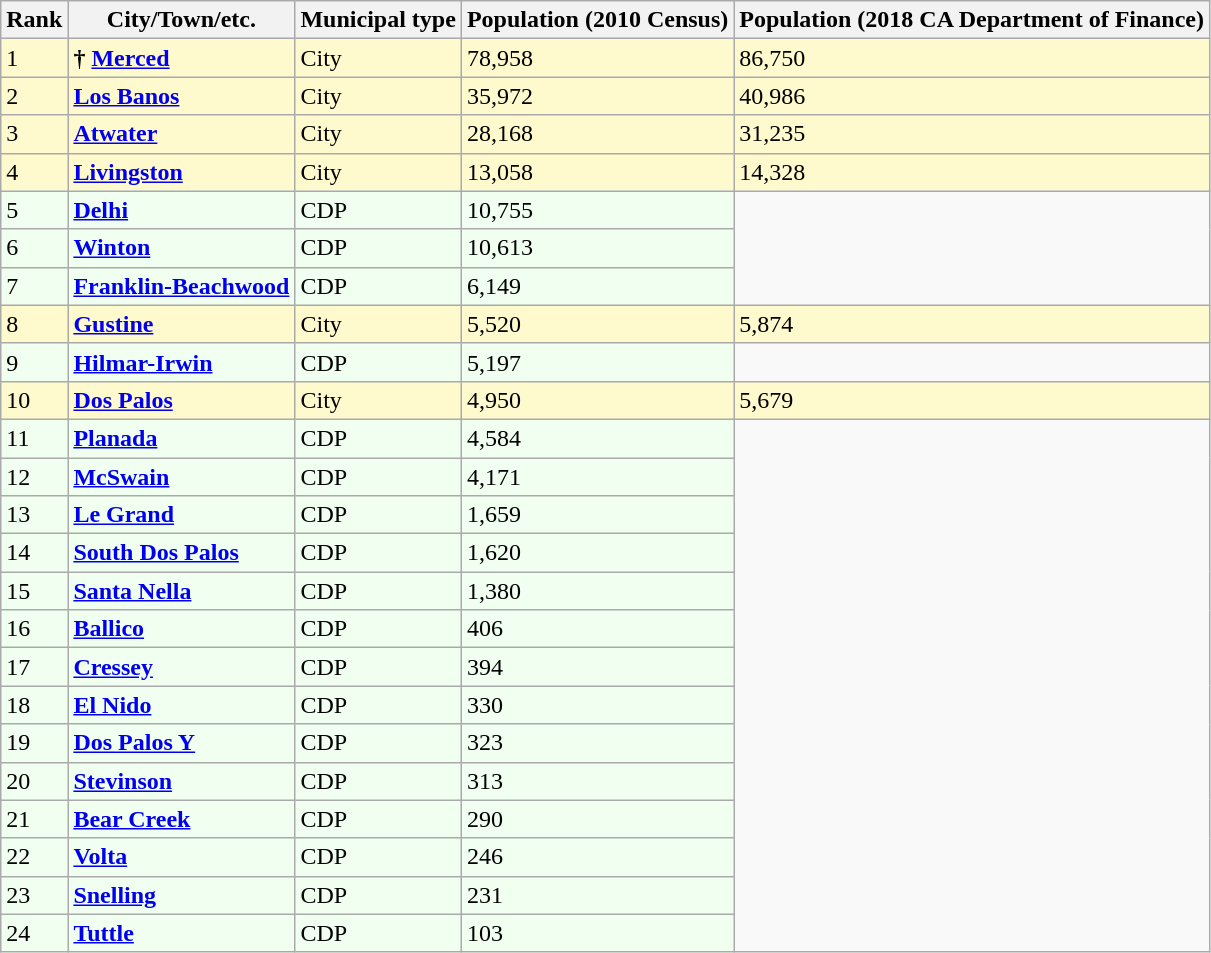<table class="wikitable sortable">
<tr>
<th>Rank</th>
<th>City/Town/etc.</th>
<th>Municipal type</th>
<th>Population (2010 Census)</th>
<th>Population (2018 CA Department of Finance)</th>
</tr>
<tr style="background-color:#FFFACD;">
<td>1</td>
<td><strong>†</strong> <strong><a href='#'>Merced</a></strong></td>
<td>City</td>
<td>78,958</td>
<td>86,750</td>
</tr>
<tr style="background-color:#FFFACD;">
<td>2</td>
<td><strong><a href='#'>Los Banos</a></strong></td>
<td>City</td>
<td>35,972</td>
<td>40,986</td>
</tr>
<tr style="background-color:#FFFACD;">
<td>3</td>
<td><strong><a href='#'>Atwater</a></strong></td>
<td>City</td>
<td>28,168</td>
<td>31,235</td>
</tr>
<tr style="background-color:#FFFACD;">
<td>4</td>
<td><strong><a href='#'>Livingston</a></strong></td>
<td>City</td>
<td>13,058</td>
<td>14,328</td>
</tr>
<tr style="background-color:#F0FFF0;">
<td>5</td>
<td><strong><a href='#'>Delhi</a></strong></td>
<td>CDP</td>
<td>10,755</td>
</tr>
<tr style="background-color:#F0FFF0;">
<td>6</td>
<td><strong><a href='#'>Winton</a></strong></td>
<td>CDP</td>
<td>10,613</td>
</tr>
<tr style="background-color:#F0FFF0;">
<td>7</td>
<td><strong><a href='#'>Franklin-Beachwood</a></strong></td>
<td>CDP</td>
<td>6,149</td>
</tr>
<tr style="background-color:#FFFACD;">
<td>8</td>
<td><strong><a href='#'>Gustine</a></strong></td>
<td>City</td>
<td>5,520</td>
<td>5,874</td>
</tr>
<tr style="background-color:#F0FFF0;">
<td>9</td>
<td><strong><a href='#'>Hilmar-Irwin</a></strong></td>
<td>CDP</td>
<td>5,197</td>
</tr>
<tr style="background-color:#FFFACD;">
<td>10</td>
<td><strong><a href='#'>Dos Palos</a></strong></td>
<td>City</td>
<td>4,950</td>
<td>5,679</td>
</tr>
<tr style="background-color:#F0FFF0;">
<td>11</td>
<td><strong><a href='#'>Planada</a></strong></td>
<td>CDP</td>
<td>4,584</td>
</tr>
<tr style="background-color:#F0FFF0;">
<td>12</td>
<td><strong><a href='#'>McSwain</a></strong></td>
<td>CDP</td>
<td>4,171</td>
</tr>
<tr style="background-color:#F0FFF0;">
<td>13</td>
<td><strong><a href='#'>Le Grand</a></strong></td>
<td>CDP</td>
<td>1,659</td>
</tr>
<tr style="background-color:#F0FFF0;">
<td>14</td>
<td><strong><a href='#'>South Dos Palos</a></strong></td>
<td>CDP</td>
<td>1,620</td>
</tr>
<tr style="background-color:#F0FFF0;">
<td>15</td>
<td><strong><a href='#'>Santa Nella</a></strong></td>
<td>CDP</td>
<td>1,380</td>
</tr>
<tr style="background-color:#F0FFF0;">
<td>16</td>
<td><strong><a href='#'>Ballico</a></strong></td>
<td>CDP</td>
<td>406</td>
</tr>
<tr style="background-color:#F0FFF0;">
<td>17</td>
<td><strong><a href='#'>Cressey</a></strong></td>
<td>CDP</td>
<td>394</td>
</tr>
<tr style="background-color:#F0FFF0;">
<td>18</td>
<td><strong><a href='#'>El Nido</a></strong></td>
<td>CDP</td>
<td>330</td>
</tr>
<tr style="background-color:#F0FFF0;">
<td>19</td>
<td><strong><a href='#'>Dos Palos Y</a></strong></td>
<td>CDP</td>
<td>323</td>
</tr>
<tr style="background-color:#F0FFF0;">
<td>20</td>
<td><strong><a href='#'>Stevinson</a></strong></td>
<td>CDP</td>
<td>313</td>
</tr>
<tr style="background-color:#F0FFF0;">
<td>21</td>
<td><strong><a href='#'>Bear Creek</a></strong></td>
<td>CDP</td>
<td>290</td>
</tr>
<tr style="background-color:#F0FFF0;">
<td>22</td>
<td><strong><a href='#'>Volta</a></strong></td>
<td>CDP</td>
<td>246</td>
</tr>
<tr style="background-color:#F0FFF0;">
<td>23</td>
<td><strong><a href='#'>Snelling</a></strong></td>
<td>CDP</td>
<td>231</td>
</tr>
<tr style="background-color:#F0FFF0;">
<td>24</td>
<td><strong><a href='#'>Tuttle</a></strong></td>
<td>CDP</td>
<td>103</td>
</tr>
</table>
